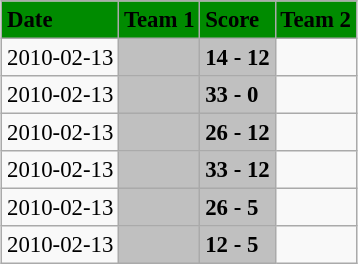<table class="wikitable" style="margin:0.5em auto; font-size:95%">
<tr bgcolor="#008B00">
<td><strong>Date</strong></td>
<td><strong>Team 1</strong></td>
<td><strong>Score</strong></td>
<td><strong>Team 2</strong></td>
</tr>
<tr>
<td>2010-02-13</td>
<td bgcolor="silver"><strong></strong></td>
<td bgcolor="silver"><strong>14 - 12</strong></td>
<td></td>
</tr>
<tr>
<td>2010-02-13</td>
<td bgcolor="silver"><strong></strong></td>
<td bgcolor="silver"><strong>33 - 0</strong></td>
<td></td>
</tr>
<tr>
<td>2010-02-13</td>
<td bgcolor="silver"><strong></strong></td>
<td bgcolor="silver"><strong>26 - 12</strong></td>
<td></td>
</tr>
<tr>
<td>2010-02-13</td>
<td bgcolor="silver"><strong></strong></td>
<td bgcolor="silver"><strong>33 - 12</strong></td>
<td></td>
</tr>
<tr>
<td>2010-02-13</td>
<td bgcolor="silver"><strong></strong></td>
<td bgcolor="silver"><strong>26 - 5</strong></td>
<td></td>
</tr>
<tr>
<td>2010-02-13</td>
<td bgcolor="silver"><strong></strong></td>
<td bgcolor="silver"><strong>12 - 5</strong></td>
<td></td>
</tr>
</table>
